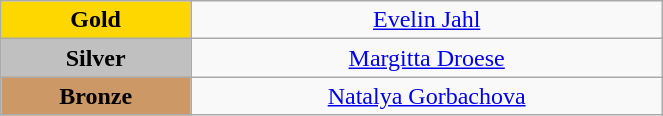<table class="wikitable" style="text-align:center; " width="35%">
<tr>
<td bgcolor="gold"><strong>Gold</strong></td>
<td><a href='#'>Evelin Jahl</a><br>  <small><em></em></small></td>
</tr>
<tr>
<td bgcolor="silver"><strong>Silver</strong></td>
<td><a href='#'>Margitta Droese</a><br>  <small><em></em></small></td>
</tr>
<tr>
<td bgcolor="CC9966"><strong>Bronze</strong></td>
<td><a href='#'>Natalya Gorbachova</a><br>  <small><em></em></small></td>
</tr>
</table>
